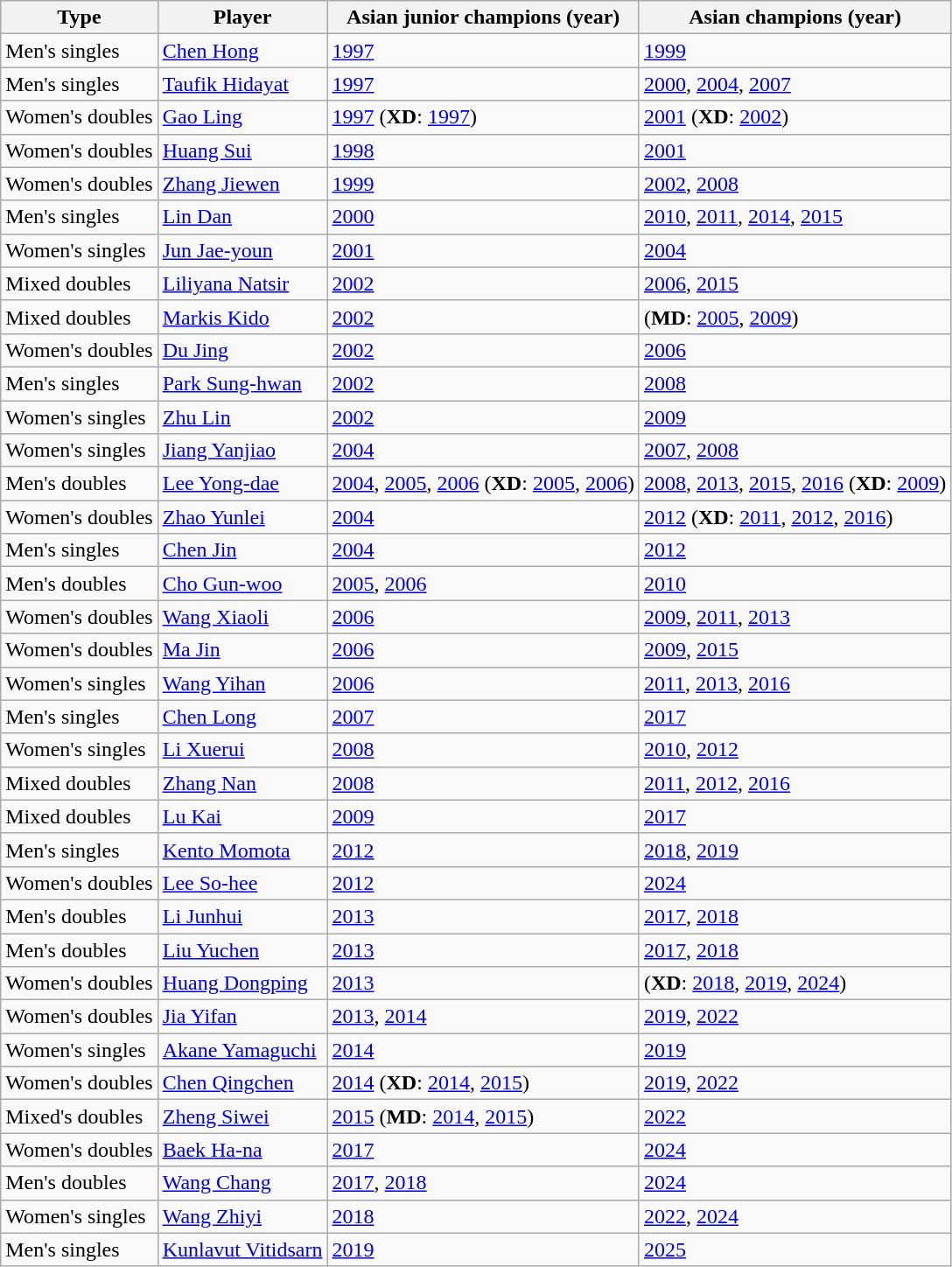<table class="wikitable">
<tr>
<th>Type</th>
<th>Player</th>
<th>Asian junior champions (year)</th>
<th>Asian champions (year)</th>
</tr>
<tr>
<td>Men's singles</td>
<td> <a href='#'>Chen Hong</a></td>
<td><a href='#'>1997</a></td>
<td><a href='#'>1999</a></td>
</tr>
<tr>
<td>Men's singles</td>
<td> <a href='#'>Taufik Hidayat</a></td>
<td><a href='#'>1997</a></td>
<td><a href='#'>2000</a>, <a href='#'>2004</a>, <a href='#'>2007</a></td>
</tr>
<tr>
<td>Women's doubles</td>
<td> <a href='#'>Gao Ling</a></td>
<td><a href='#'>1997</a> (<strong>XD</strong>: <a href='#'>1997</a>)</td>
<td><a href='#'>2001</a> (<strong>XD</strong>: <a href='#'>2002</a>)</td>
</tr>
<tr>
<td>Women's doubles</td>
<td> <a href='#'>Huang Sui</a></td>
<td><a href='#'>1998</a></td>
<td><a href='#'>2001</a></td>
</tr>
<tr>
<td>Women's doubles</td>
<td> <a href='#'>Zhang Jiewen</a></td>
<td><a href='#'>1999</a></td>
<td><a href='#'>2002</a>, <a href='#'>2008</a></td>
</tr>
<tr>
<td>Men's singles</td>
<td> <a href='#'>Lin Dan</a></td>
<td><a href='#'>2000</a></td>
<td><a href='#'>2010</a>, <a href='#'>2011</a>, <a href='#'>2014</a>, <a href='#'>2015</a></td>
</tr>
<tr>
<td>Women's singles</td>
<td> <a href='#'>Jun Jae-youn</a></td>
<td><a href='#'>2001</a></td>
<td><a href='#'>2004</a></td>
</tr>
<tr>
<td>Mixed doubles</td>
<td> <a href='#'>Liliyana Natsir</a></td>
<td><a href='#'>2002</a></td>
<td><a href='#'>2006</a>, <a href='#'>2015</a></td>
</tr>
<tr>
<td>Mixed doubles</td>
<td> <a href='#'>Markis Kido</a></td>
<td><a href='#'>2002</a></td>
<td>(<strong>MD</strong>: <a href='#'>2005</a>, <a href='#'>2009</a>)</td>
</tr>
<tr>
<td>Women's doubles</td>
<td> <a href='#'>Du Jing</a></td>
<td><a href='#'>2002</a></td>
<td><a href='#'>2006</a></td>
</tr>
<tr>
<td>Men's singles</td>
<td> <a href='#'>Park Sung-hwan</a></td>
<td><a href='#'>2002</a></td>
<td><a href='#'>2008</a></td>
</tr>
<tr>
<td>Women's singles</td>
<td> <a href='#'>Zhu Lin</a></td>
<td><a href='#'>2002</a></td>
<td><a href='#'>2009</a></td>
</tr>
<tr>
<td>Women's singles</td>
<td> <a href='#'>Jiang Yanjiao</a></td>
<td><a href='#'>2004</a></td>
<td><a href='#'>2007</a>, <a href='#'>2008</a></td>
</tr>
<tr>
<td>Men's doubles</td>
<td> <a href='#'>Lee Yong-dae</a></td>
<td><a href='#'>2004</a>, <a href='#'>2005</a>, <a href='#'>2006</a> (<strong>XD</strong>: <a href='#'>2005</a>, <a href='#'>2006</a>)</td>
<td><a href='#'>2008</a>, <a href='#'>2013</a>, <a href='#'>2015</a>, <a href='#'>2016</a> (<strong>XD</strong>: <a href='#'>2009</a>)</td>
</tr>
<tr>
<td>Women's doubles</td>
<td> <a href='#'>Zhao Yunlei</a></td>
<td><a href='#'>2004</a></td>
<td><a href='#'>2012</a> (<strong>XD</strong>: <a href='#'>2011</a>, <a href='#'>2012</a>, <a href='#'>2016</a>)</td>
</tr>
<tr>
<td>Men's singles</td>
<td> <a href='#'>Chen Jin</a></td>
<td><a href='#'>2004</a></td>
<td><a href='#'>2012</a></td>
</tr>
<tr>
<td>Men's doubles</td>
<td> <a href='#'>Cho Gun-woo</a></td>
<td><a href='#'>2005</a>, <a href='#'>2006</a></td>
<td><a href='#'>2010</a></td>
</tr>
<tr>
<td>Women's doubles</td>
<td> <a href='#'>Wang Xiaoli</a></td>
<td><a href='#'>2006</a></td>
<td><a href='#'>2009</a>, <a href='#'>2011</a>, <a href='#'>2013</a></td>
</tr>
<tr>
<td>Women's doubles</td>
<td> <a href='#'>Ma Jin</a></td>
<td><a href='#'>2006</a></td>
<td><a href='#'>2009</a>, <a href='#'>2015</a></td>
</tr>
<tr>
<td>Women's singles</td>
<td> <a href='#'>Wang Yihan</a></td>
<td><a href='#'>2006</a></td>
<td><a href='#'>2011</a>, <a href='#'>2013</a>, <a href='#'>2016</a></td>
</tr>
<tr>
<td>Men's singles</td>
<td> <a href='#'>Chen Long</a></td>
<td><a href='#'>2007</a></td>
<td><a href='#'>2017</a></td>
</tr>
<tr>
<td>Women's singles</td>
<td> <a href='#'>Li Xuerui</a></td>
<td><a href='#'>2008</a></td>
<td><a href='#'>2010</a>, <a href='#'>2012</a></td>
</tr>
<tr>
<td>Mixed doubles</td>
<td> <a href='#'>Zhang Nan</a></td>
<td><a href='#'>2008</a></td>
<td><a href='#'>2011</a>, <a href='#'>2012</a>, <a href='#'>2016</a></td>
</tr>
<tr>
<td>Mixed doubles</td>
<td> <a href='#'>Lu Kai</a></td>
<td><a href='#'>2009</a></td>
<td><a href='#'>2017</a></td>
</tr>
<tr>
<td>Men's singles</td>
<td> <a href='#'>Kento Momota</a></td>
<td><a href='#'>2012</a></td>
<td><a href='#'>2018</a>, <a href='#'>2019</a></td>
</tr>
<tr>
<td>Women's doubles</td>
<td> <a href='#'>Lee So-hee</a></td>
<td><a href='#'>2012</a></td>
<td><a href='#'>2024</a></td>
</tr>
<tr>
<td>Men's doubles</td>
<td> <a href='#'>Li Junhui</a></td>
<td><a href='#'>2013</a></td>
<td><a href='#'>2017</a>, <a href='#'>2018</a></td>
</tr>
<tr>
<td>Men's doubles</td>
<td> <a href='#'>Liu Yuchen</a></td>
<td><a href='#'>2013</a></td>
<td><a href='#'>2017</a>, <a href='#'>2018</a></td>
</tr>
<tr>
<td>Women's doubles</td>
<td> <a href='#'>Huang Dongping</a></td>
<td><a href='#'>2013</a></td>
<td>(<strong>XD</strong>: <a href='#'>2018</a>, <a href='#'>2019</a>, <a href='#'>2024</a>)</td>
</tr>
<tr>
<td>Women's doubles</td>
<td> <a href='#'>Jia Yifan</a></td>
<td><a href='#'>2013</a>, <a href='#'>2014</a></td>
<td><a href='#'>2019</a>, <a href='#'>2022</a></td>
</tr>
<tr>
<td>Women's singles</td>
<td> <a href='#'>Akane Yamaguchi</a></td>
<td><a href='#'>2014</a></td>
<td><a href='#'>2019</a></td>
</tr>
<tr>
<td>Women's doubles</td>
<td> <a href='#'>Chen Qingchen</a></td>
<td><a href='#'>2014</a> (<strong>XD</strong>: <a href='#'>2014</a>, <a href='#'>2015</a>)</td>
<td><a href='#'>2019</a>, <a href='#'>2022</a></td>
</tr>
<tr>
<td>Mixed's doubles</td>
<td> <a href='#'>Zheng Siwei</a></td>
<td><a href='#'>2015</a> (<strong>MD</strong>: <a href='#'>2014</a>, <a href='#'>2015</a>)</td>
<td><a href='#'>2022</a></td>
</tr>
<tr>
<td>Women's doubles</td>
<td> <a href='#'>Baek Ha-na</a></td>
<td><a href='#'>2017</a></td>
<td><a href='#'>2024</a></td>
</tr>
<tr>
<td>Men's doubles</td>
<td> <a href='#'>Wang Chang</a></td>
<td><a href='#'>2017</a>, <a href='#'>2018</a></td>
<td><a href='#'>2024</a></td>
</tr>
<tr>
<td>Women's singles</td>
<td> <a href='#'>Wang Zhiyi</a></td>
<td><a href='#'>2018</a></td>
<td><a href='#'>2022</a>, <a href='#'>2024</a></td>
</tr>
<tr>
<td>Men's singles</td>
<td> <a href='#'>Kunlavut Vitidsarn</a></td>
<td><a href='#'>2019</a></td>
<td><a href='#'>2025</a></td>
</tr>
</table>
